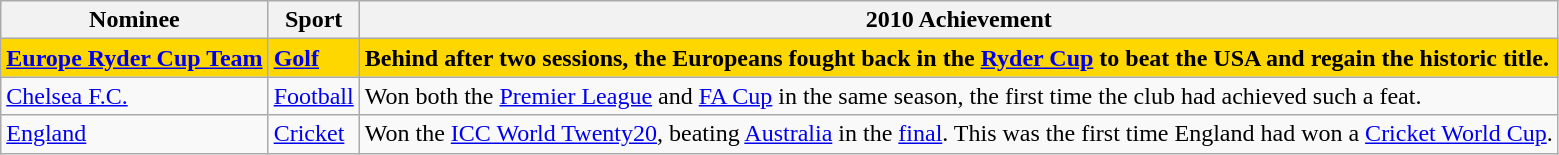<table class="wikitable">
<tr>
<th>Nominee</th>
<th>Sport</th>
<th>2010 Achievement</th>
</tr>
<tr style="font-weight:bold; background:gold;">
<td><a href='#'>Europe Ryder Cup Team</a></td>
<td><a href='#'>Golf</a></td>
<td>Behind after two sessions, the Europeans fought back in the <a href='#'>Ryder Cup</a> to beat the USA and regain the historic title.</td>
</tr>
<tr>
<td><a href='#'>Chelsea F.C.</a></td>
<td><a href='#'>Football</a></td>
<td>Won both the <a href='#'>Premier League</a> and <a href='#'>FA Cup</a> in the same season, the first time the club had achieved such a feat.</td>
</tr>
<tr>
<td><a href='#'>England</a></td>
<td><a href='#'>Cricket</a></td>
<td>Won the <a href='#'>ICC World Twenty20</a>, beating <a href='#'>Australia</a> in the <a href='#'>final</a>. This was the first time England had won a <a href='#'>Cricket World Cup</a>.</td>
</tr>
</table>
